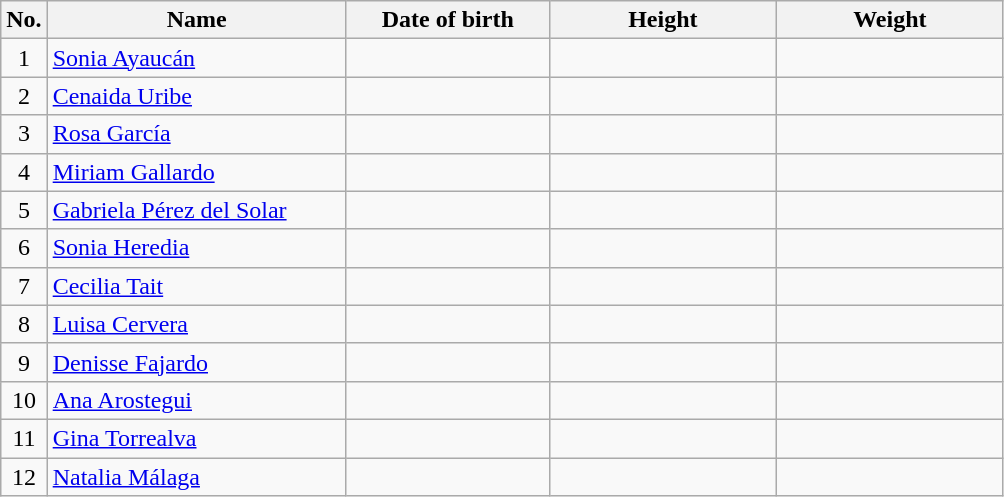<table class=wikitable sortable style=text-align:center;>
<tr>
<th>No.</th>
<th style=width:12em>Name</th>
<th style=width:8em>Date of birth</th>
<th style=width:9em>Height</th>
<th style=width:9em>Weight</th>
</tr>
<tr>
<td>1</td>
<td align=left><a href='#'>Sonia Ayaucán</a></td>
<td></td>
<td></td>
<td></td>
</tr>
<tr>
<td>2</td>
<td align=left><a href='#'>Cenaida Uribe</a></td>
<td></td>
<td></td>
<td></td>
</tr>
<tr>
<td>3</td>
<td align=left><a href='#'>Rosa García</a></td>
<td></td>
<td></td>
<td></td>
</tr>
<tr>
<td>4</td>
<td align=left><a href='#'>Miriam Gallardo</a></td>
<td></td>
<td></td>
<td></td>
</tr>
<tr>
<td>5</td>
<td align=left><a href='#'>Gabriela Pérez del Solar</a></td>
<td></td>
<td></td>
<td></td>
</tr>
<tr>
<td>6</td>
<td align=left><a href='#'>Sonia Heredia</a></td>
<td></td>
<td></td>
<td></td>
</tr>
<tr>
<td>7</td>
<td align=left><a href='#'>Cecilia Tait</a></td>
<td></td>
<td></td>
<td></td>
</tr>
<tr>
<td>8</td>
<td align=left><a href='#'>Luisa Cervera</a></td>
<td></td>
<td></td>
<td></td>
</tr>
<tr>
<td>9</td>
<td align=left><a href='#'>Denisse Fajardo</a></td>
<td></td>
<td></td>
<td></td>
</tr>
<tr>
<td>10</td>
<td align=left><a href='#'>Ana Arostegui</a></td>
<td></td>
<td></td>
<td></td>
</tr>
<tr>
<td>11</td>
<td align=left><a href='#'>Gina Torrealva</a></td>
<td></td>
<td></td>
<td></td>
</tr>
<tr>
<td>12</td>
<td align=left><a href='#'>Natalia Málaga</a></td>
<td></td>
<td></td>
<td></td>
</tr>
</table>
